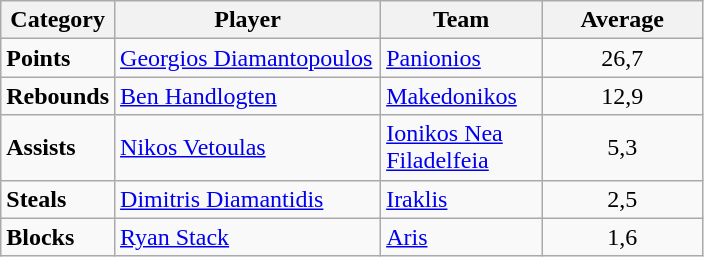<table class="wikitable">
<tr>
<th width="50">Category</th>
<th width="170">Player</th>
<th width="100">Team</th>
<th width="100">Average</th>
</tr>
<tr>
<td><strong>Points</strong></td>
<td> <a href='#'>Georgios Diamantopoulos</a></td>
<td><a href='#'>Panionios</a></td>
<td align="center">26,7</td>
</tr>
<tr>
<td><strong>Rebounds</strong></td>
<td> <a href='#'>Ben Handlogten</a></td>
<td><a href='#'>Makedonikos</a></td>
<td align="center">12,9</td>
</tr>
<tr>
<td><strong>Assists</strong></td>
<td> <a href='#'>Nikos Vetoulas</a></td>
<td><a href='#'>Ionikos Nea Filadelfeia</a></td>
<td align="center">5,3</td>
</tr>
<tr>
<td><strong>Steals</strong></td>
<td> <a href='#'>Dimitris Diamantidis</a></td>
<td><a href='#'>Iraklis</a></td>
<td align="center">2,5</td>
</tr>
<tr>
<td><strong>Blocks</strong></td>
<td> <a href='#'>Ryan Stack</a></td>
<td><a href='#'>Aris</a></td>
<td align="center">1,6</td>
</tr>
</table>
